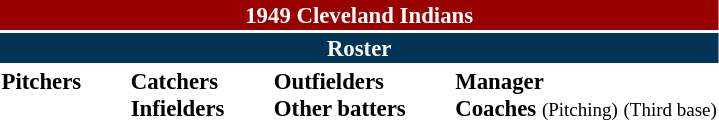<table class="toccolours" style="font-size: 95%;">
<tr>
<th colspan="10" style="background-color: #990000; color: white; text-align: center;">1949 Cleveland Indians</th>
</tr>
<tr>
<td colspan="10" style="background-color: #023456; color: white; text-align: center;"><strong>Roster</strong></td>
</tr>
<tr>
<td valign="top"><strong>Pitchers</strong><br>








</td>
<td width="25px"></td>
<td valign="top"><strong>Catchers</strong><br>

<strong>Infielders</strong>







</td>
<td width="25px"></td>
<td valign="top"><strong>Outfielders</strong><br>










<strong>Other batters</strong>
</td>
<td width="25px"></td>
<td valign="top"><strong>Manager</strong><br>
<strong>Coaches</strong>
 <small>(Pitching)</small>
 <small>(Third base)</small>


</td>
</tr>
</table>
